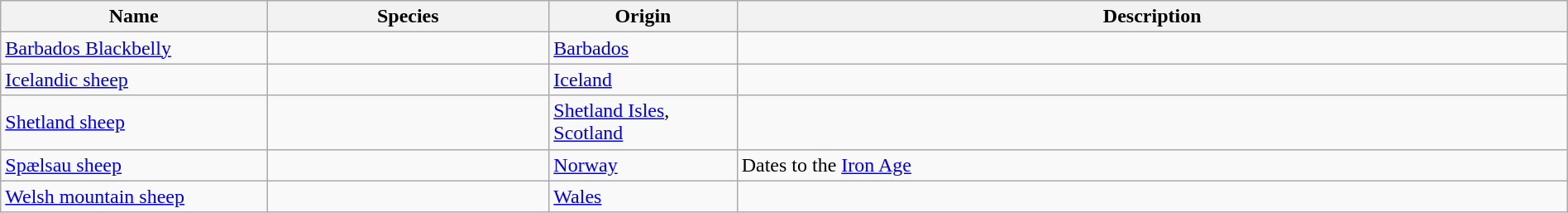<table class="wikitable sortable" style="width:100%; height:auto;">
<tr>
<th style="width:17%;">Name</th>
<th style="width:18%;">Species</th>
<th style="width:12%;">Origin</th>
<th style="width:53%;" class="unsortable">Description</th>
</tr>
<tr>
<td><a href='#'>Barbados Blackbelly</a></td>
<td></td>
<td><a href='#'>Barbados</a></td>
<td></td>
</tr>
<tr>
<td><a href='#'>Icelandic sheep</a></td>
<td></td>
<td><a href='#'>Iceland</a></td>
<td></td>
</tr>
<tr>
<td><a href='#'>Shetland sheep</a></td>
<td></td>
<td><a href='#'>Shetland Isles</a>, <a href='#'>Scotland</a></td>
<td></td>
</tr>
<tr>
<td><a href='#'>Spælsau sheep</a></td>
<td></td>
<td><a href='#'>Norway</a></td>
<td>Dates to the <a href='#'>Iron Age</a></td>
</tr>
<tr>
<td><a href='#'>Welsh mountain sheep</a></td>
<td></td>
<td><a href='#'>Wales</a></td>
<td></td>
</tr>
</table>
